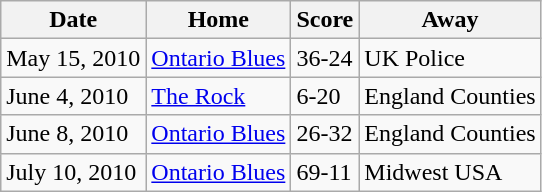<table class="wikitable">
<tr>
<th>Date</th>
<th>Home</th>
<th>Score</th>
<th>Away</th>
</tr>
<tr>
<td>May 15, 2010</td>
<td><a href='#'>Ontario Blues</a></td>
<td>36-24</td>
<td>UK Police</td>
</tr>
<tr>
<td>June 4, 2010</td>
<td><a href='#'>The Rock</a></td>
<td>6-20</td>
<td>England Counties</td>
</tr>
<tr>
<td>June 8, 2010</td>
<td><a href='#'>Ontario Blues</a></td>
<td>26-32</td>
<td>England Counties</td>
</tr>
<tr>
<td>July 10, 2010</td>
<td><a href='#'>Ontario Blues</a></td>
<td>69-11</td>
<td>Midwest USA</td>
</tr>
</table>
